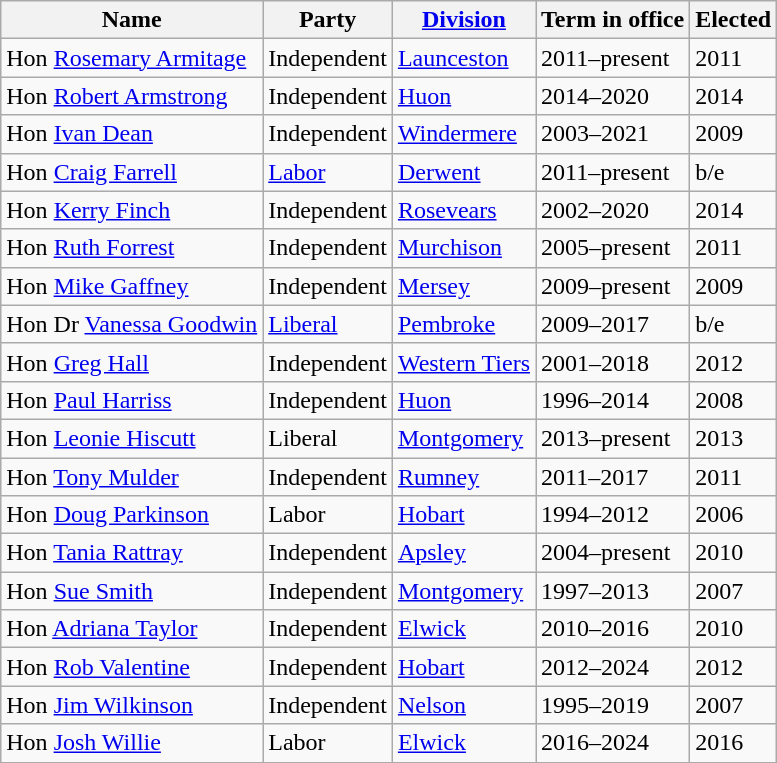<table class="wikitable sortable">
<tr>
<th><strong>Name</strong></th>
<th><strong>Party</strong></th>
<th><strong><a href='#'>Division</a></strong></th>
<th><strong>Term in office</strong></th>
<th><strong>Elected</strong></th>
</tr>
<tr>
<td>Hon <a href='#'>Rosemary Armitage</a></td>
<td>Independent</td>
<td><a href='#'>Launceston</a></td>
<td>2011–present</td>
<td>2011</td>
</tr>
<tr>
<td>Hon <a href='#'>Robert Armstrong</a></td>
<td>Independent</td>
<td><a href='#'>Huon</a></td>
<td>2014–2020</td>
<td>2014</td>
</tr>
<tr>
<td>Hon <a href='#'>Ivan Dean</a></td>
<td>Independent</td>
<td><a href='#'>Windermere</a></td>
<td>2003–2021</td>
<td>2009</td>
</tr>
<tr>
<td>Hon <a href='#'>Craig Farrell</a></td>
<td><a href='#'>Labor</a></td>
<td><a href='#'>Derwent</a></td>
<td>2011–present</td>
<td>b/e</td>
</tr>
<tr>
<td>Hon <a href='#'>Kerry Finch</a></td>
<td>Independent</td>
<td><a href='#'>Rosevears</a></td>
<td>2002–2020</td>
<td>2014</td>
</tr>
<tr>
<td>Hon <a href='#'>Ruth Forrest</a></td>
<td>Independent</td>
<td><a href='#'>Murchison</a></td>
<td>2005–present</td>
<td>2011</td>
</tr>
<tr>
<td>Hon <a href='#'>Mike Gaffney</a></td>
<td>Independent</td>
<td><a href='#'>Mersey</a></td>
<td>2009–present</td>
<td>2009</td>
</tr>
<tr>
<td>Hon Dr <a href='#'>Vanessa Goodwin</a></td>
<td><a href='#'>Liberal</a></td>
<td><a href='#'>Pembroke</a></td>
<td>2009–2017</td>
<td>b/e</td>
</tr>
<tr>
<td>Hon <a href='#'>Greg Hall</a></td>
<td>Independent</td>
<td><a href='#'>Western Tiers</a></td>
<td>2001–2018</td>
<td>2012</td>
</tr>
<tr>
<td>Hon <a href='#'>Paul Harriss</a></td>
<td>Independent</td>
<td><a href='#'>Huon</a></td>
<td>1996–2014</td>
<td>2008</td>
</tr>
<tr>
<td>Hon <a href='#'>Leonie Hiscutt</a></td>
<td>Liberal</td>
<td><a href='#'>Montgomery</a></td>
<td>2013–present</td>
<td>2013</td>
</tr>
<tr>
<td>Hon <a href='#'>Tony Mulder</a></td>
<td>Independent</td>
<td><a href='#'>Rumney</a></td>
<td>2011–2017</td>
<td>2011</td>
</tr>
<tr>
<td>Hon <a href='#'>Doug Parkinson</a></td>
<td>Labor</td>
<td><a href='#'>Hobart</a></td>
<td>1994–2012</td>
<td>2006</td>
</tr>
<tr>
<td>Hon <a href='#'>Tania Rattray</a></td>
<td>Independent</td>
<td><a href='#'>Apsley</a></td>
<td>2004–present</td>
<td>2010</td>
</tr>
<tr>
<td>Hon <a href='#'>Sue Smith</a></td>
<td>Independent</td>
<td><a href='#'>Montgomery</a></td>
<td>1997–2013</td>
<td>2007</td>
</tr>
<tr>
<td>Hon <a href='#'>Adriana Taylor</a></td>
<td>Independent</td>
<td><a href='#'>Elwick</a></td>
<td>2010–2016</td>
<td>2010</td>
</tr>
<tr>
<td>Hon <a href='#'>Rob Valentine</a></td>
<td>Independent</td>
<td><a href='#'>Hobart</a></td>
<td>2012–2024</td>
<td>2012</td>
</tr>
<tr>
<td>Hon <a href='#'>Jim Wilkinson</a></td>
<td>Independent</td>
<td><a href='#'>Nelson</a></td>
<td>1995–2019</td>
<td>2007</td>
</tr>
<tr>
<td>Hon <a href='#'>Josh Willie</a></td>
<td>Labor</td>
<td><a href='#'>Elwick</a></td>
<td>2016–2024</td>
<td>2016</td>
</tr>
</table>
